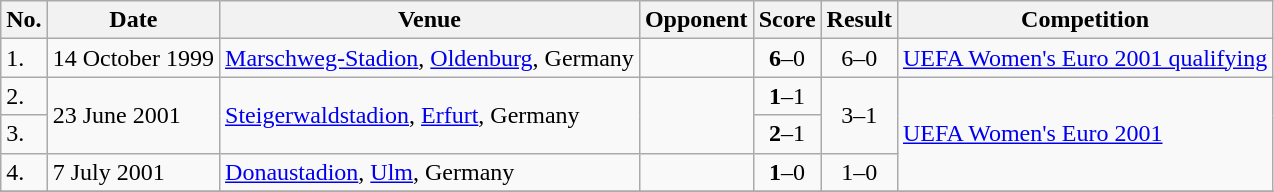<table class="wikitable">
<tr>
<th>No.</th>
<th>Date</th>
<th>Venue</th>
<th>Opponent</th>
<th>Score</th>
<th>Result</th>
<th>Competition</th>
</tr>
<tr>
<td>1.</td>
<td>14 October 1999</td>
<td><a href='#'>Marschweg-Stadion</a>, <a href='#'>Oldenburg</a>, Germany</td>
<td></td>
<td align=center><strong>6</strong>–0</td>
<td align=center>6–0</td>
<td><a href='#'>UEFA Women's Euro 2001 qualifying</a></td>
</tr>
<tr>
<td>2.</td>
<td rowspan=2>23 June 2001</td>
<td rowspan=2><a href='#'>Steigerwaldstadion</a>, <a href='#'>Erfurt</a>, Germany</td>
<td rowspan=2></td>
<td align=center><strong>1</strong>–1</td>
<td rowspan=2 align=center>3–1</td>
<td rowspan=3><a href='#'>UEFA Women's Euro 2001</a></td>
</tr>
<tr>
<td>3.</td>
<td align=center><strong>2</strong>–1</td>
</tr>
<tr>
<td>4.</td>
<td>7 July 2001</td>
<td><a href='#'>Donaustadion</a>, <a href='#'>Ulm</a>, Germany</td>
<td></td>
<td align=center><strong>1</strong>–0</td>
<td align=center>1–0 </td>
</tr>
<tr>
</tr>
</table>
